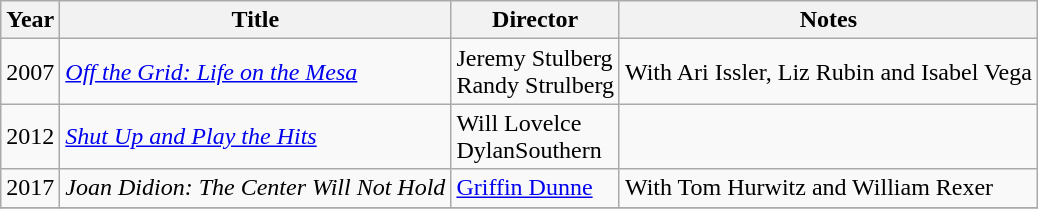<table class="wikitable">
<tr>
<th>Year</th>
<th>Title</th>
<th>Director</th>
<th>Notes</th>
</tr>
<tr>
<td>2007</td>
<td><em><a href='#'>Off the Grid: Life on the Mesa</a></em></td>
<td>Jeremy Stulberg<br>Randy Strulberg</td>
<td>With Ari Issler, Liz Rubin and Isabel Vega</td>
</tr>
<tr>
<td>2012</td>
<td><em><a href='#'>Shut Up and Play the Hits</a></em></td>
<td>Will Lovelce<br>DylanSouthern</td>
<td></td>
</tr>
<tr>
<td>2017</td>
<td><em>Joan Didion: The Center Will Not Hold</em></td>
<td><a href='#'>Griffin Dunne</a></td>
<td>With Tom Hurwitz and William Rexer</td>
</tr>
<tr>
</tr>
</table>
